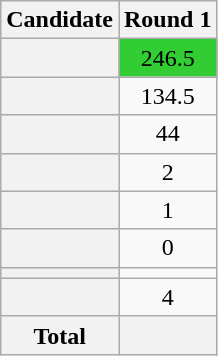<table class="wikitable sortable plainrowheaders" style="text-align:center">
<tr>
<th>Candidate</th>
<th>Round 1</th>
</tr>
<tr>
<th scope="row"></th>
<td style="background:limegreen;">246.5</td>
</tr>
<tr>
<th scope="row"></th>
<td>134.5</td>
</tr>
<tr>
<th scope="row"></th>
<td>44</td>
</tr>
<tr>
<th scope="row"></th>
<td>2</td>
</tr>
<tr>
<th scope="row"></th>
<td>1</td>
</tr>
<tr>
<th scope="row"></th>
<td>0</td>
</tr>
<tr>
<th scope="row"></th>
<td></td>
</tr>
<tr>
<th scope="row"></th>
<td>4</td>
</tr>
<tr>
<th>Total</th>
<th></th>
</tr>
</table>
